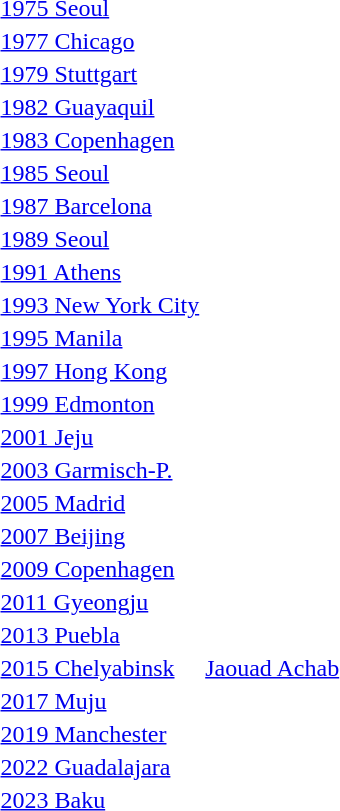<table>
<tr>
<td rowspan=2><a href='#'>1975 Seoul</a></td>
<td rowspan=2></td>
<td rowspan=2></td>
<td></td>
</tr>
<tr>
<td></td>
</tr>
<tr>
<td rowspan=2><a href='#'>1977 Chicago</a></td>
<td rowspan=2></td>
<td rowspan=2></td>
<td></td>
</tr>
<tr>
<td></td>
</tr>
<tr>
<td rowspan=2><a href='#'>1979 Stuttgart</a></td>
<td rowspan=2></td>
<td rowspan=2></td>
<td></td>
</tr>
<tr>
<td></td>
</tr>
<tr>
<td rowspan=2><a href='#'>1982 Guayaquil</a></td>
<td rowspan=2></td>
<td rowspan=2></td>
<td></td>
</tr>
<tr>
<td></td>
</tr>
<tr>
<td rowspan=2><a href='#'>1983 Copenhagen</a></td>
<td rowspan=2></td>
<td rowspan=2></td>
<td></td>
</tr>
<tr>
<td></td>
</tr>
<tr>
<td rowspan=2><a href='#'>1985 Seoul</a></td>
<td rowspan=2></td>
<td rowspan=2></td>
<td></td>
</tr>
<tr>
<td></td>
</tr>
<tr>
<td rowspan=2><a href='#'>1987 Barcelona</a></td>
<td rowspan=2></td>
<td rowspan=2></td>
<td></td>
</tr>
<tr>
<td></td>
</tr>
<tr>
<td rowspan=2><a href='#'>1989 Seoul</a></td>
<td rowspan=2></td>
<td rowspan=2></td>
<td></td>
</tr>
<tr>
<td></td>
</tr>
<tr>
<td rowspan=2><a href='#'>1991 Athens</a></td>
<td rowspan=2></td>
<td rowspan=2></td>
<td></td>
</tr>
<tr>
<td></td>
</tr>
<tr>
<td rowspan=2><a href='#'>1993 New York City</a></td>
<td rowspan=2></td>
<td rowspan=2></td>
<td></td>
</tr>
<tr>
<td></td>
</tr>
<tr>
<td rowspan=2><a href='#'>1995 Manila</a></td>
<td rowspan=2></td>
<td rowspan=2></td>
<td></td>
</tr>
<tr>
<td></td>
</tr>
<tr>
<td rowspan=2><a href='#'>1997 Hong Kong</a></td>
<td rowspan=2></td>
<td rowspan=2></td>
<td></td>
</tr>
<tr>
<td></td>
</tr>
<tr>
<td rowspan=2><a href='#'>1999 Edmonton</a></td>
<td rowspan=2></td>
<td rowspan=2></td>
<td></td>
</tr>
<tr>
<td></td>
</tr>
<tr>
<td rowspan=2><a href='#'>2001 Jeju</a></td>
<td rowspan=2></td>
<td rowspan=2></td>
<td></td>
</tr>
<tr>
<td></td>
</tr>
<tr>
<td rowspan=2><a href='#'>2003 Garmisch-P.</a></td>
<td rowspan=2></td>
<td rowspan=2></td>
<td></td>
</tr>
<tr>
<td></td>
</tr>
<tr>
<td rowspan=2><a href='#'>2005 Madrid</a></td>
<td rowspan=2></td>
<td rowspan=2></td>
<td></td>
</tr>
<tr>
<td></td>
</tr>
<tr>
<td rowspan=2><a href='#'>2007 Beijing</a></td>
<td rowspan=2></td>
<td rowspan=2></td>
<td></td>
</tr>
<tr>
<td></td>
</tr>
<tr>
<td rowspan=2><a href='#'>2009 Copenhagen</a></td>
<td rowspan=2></td>
<td rowspan=2></td>
<td></td>
</tr>
<tr>
<td></td>
</tr>
<tr>
<td rowspan=2><a href='#'>2011 Gyeongju</a></td>
<td rowspan=2></td>
<td rowspan=2></td>
<td></td>
</tr>
<tr>
<td></td>
</tr>
<tr>
<td rowspan=2><a href='#'>2013 Puebla</a></td>
<td rowspan=2></td>
<td rowspan=2></td>
<td></td>
</tr>
<tr>
<td></td>
</tr>
<tr>
<td rowspan=2><a href='#'>2015 Chelyabinsk</a></td>
<td rowspan=2> <a href='#'>Jaouad Achab</a> </td>
<td rowspan=2></td>
<td></td>
</tr>
<tr>
<td></td>
</tr>
<tr>
<td rowspan=2><a href='#'>2017 Muju</a></td>
<td rowspan=2></td>
<td rowspan=2></td>
<td></td>
</tr>
<tr>
<td></td>
</tr>
<tr>
<td rowspan=2><a href='#'>2019 Manchester</a></td>
<td rowspan=2></td>
<td rowspan=2></td>
<td></td>
</tr>
<tr>
<td></td>
</tr>
<tr>
<td rowspan=2><a href='#'>2022 Guadalajara</a></td>
<td rowspan=2></td>
<td rowspan=2></td>
<td></td>
</tr>
<tr>
<td></td>
</tr>
<tr>
<td rowspan=2><a href='#'>2023 Baku</a></td>
<td rowspan=2></td>
<td rowspan=2></td>
<td></td>
</tr>
<tr>
<td></td>
</tr>
</table>
